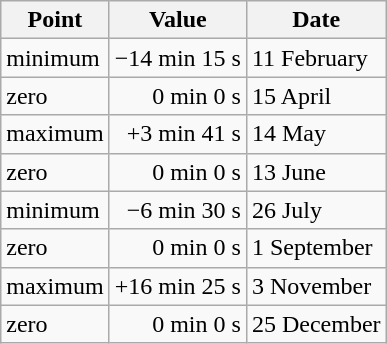<table class="wikitable">
<tr>
<th>Point</th>
<th>Value</th>
<th>Date</th>
</tr>
<tr>
<td>minimum</td>
<td style="text-align:right;">−14 min 15 s</td>
<td>11 February</td>
</tr>
<tr>
<td>zero</td>
<td style="text-align:right;">0 min 0 s</td>
<td>15 April</td>
</tr>
<tr>
<td>maximum</td>
<td style="text-align:right;">+3 min 41 s</td>
<td>14 May</td>
</tr>
<tr>
<td>zero</td>
<td style="text-align:right;">0 min 0 s</td>
<td>13 June</td>
</tr>
<tr>
<td>minimum</td>
<td style="text-align:right;">−6 min 30 s</td>
<td>26 July</td>
</tr>
<tr>
<td>zero</td>
<td style="text-align:right;">0 min 0 s</td>
<td>1 September</td>
</tr>
<tr>
<td>maximum</td>
<td style="text-align:right;">+16 min 25 s</td>
<td>3 November</td>
</tr>
<tr>
<td>zero</td>
<td style="text-align:right;">0 min 0 s</td>
<td>25 December</td>
</tr>
</table>
